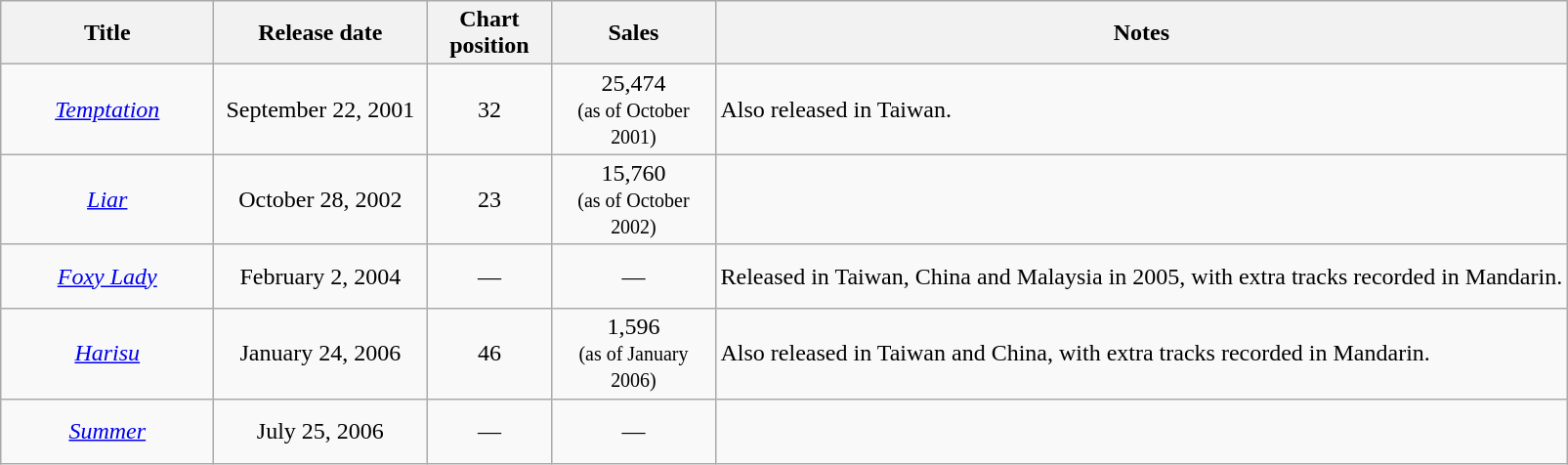<table class="wikitable">
<tr>
<th style="width:138px;">Title</th>
<th style="width:138px;">Release date</th>
<th width="78">Chart position</th>
<th style="width:104px;">Sales</th>
<th>Notes</th>
</tr>
<tr style="height:44px">
<td style="text-align:center;"><em><a href='#'>Temptation</a></em></td>
<td style="text-align:center;">September 22, 2001</td>
<td style="text-align:center;">32</td>
<td style="text-align:center;">25,474<br><small>(as of October 2001)</small></td>
<td>Also released in Taiwan.</td>
</tr>
<tr style="height:44px">
<td style="text-align:center;"><em><a href='#'>Liar</a></em></td>
<td style="text-align:center;">October 28, 2002</td>
<td style="text-align:center;">23</td>
<td style="text-align:center;">15,760<br><small>(as of October 2002)</small></td>
<td></td>
</tr>
<tr style="height:44px">
<td style="text-align:center;"><em><a href='#'>Foxy Lady</a></em></td>
<td style="text-align:center;">February 2, 2004</td>
<td style="text-align:center;">—</td>
<td style="text-align:center;">—</td>
<td>Released in Taiwan, China and Malaysia in 2005, with extra tracks recorded in Mandarin.</td>
</tr>
<tr style="height:44px">
<td style="text-align:center;"><em><a href='#'>Harisu</a></em></td>
<td style="text-align:center;">January 24, 2006</td>
<td style="text-align:center;">46</td>
<td style="text-align:center;">1,596<br><small>(as of January 2006)</small></td>
<td>Also released in Taiwan and China, with extra tracks recorded in Mandarin.</td>
</tr>
<tr style="height:44px">
<td style="text-align:center;"><em><a href='#'>Summer</a></em></td>
<td style="text-align:center;">July 25, 2006</td>
<td style="text-align:center;">—</td>
<td style="text-align:center;">—</td>
<td></td>
</tr>
</table>
